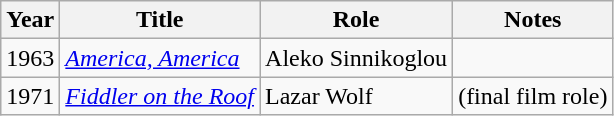<table class="wikitable">
<tr>
<th>Year</th>
<th>Title</th>
<th>Role</th>
<th>Notes</th>
</tr>
<tr>
<td>1963</td>
<td><em><a href='#'>America, America</a></em></td>
<td>Aleko Sinnikoglou</td>
<td></td>
</tr>
<tr>
<td>1971</td>
<td><em><a href='#'>Fiddler on the Roof</a></em></td>
<td>Lazar Wolf</td>
<td>(final film role)</td>
</tr>
</table>
